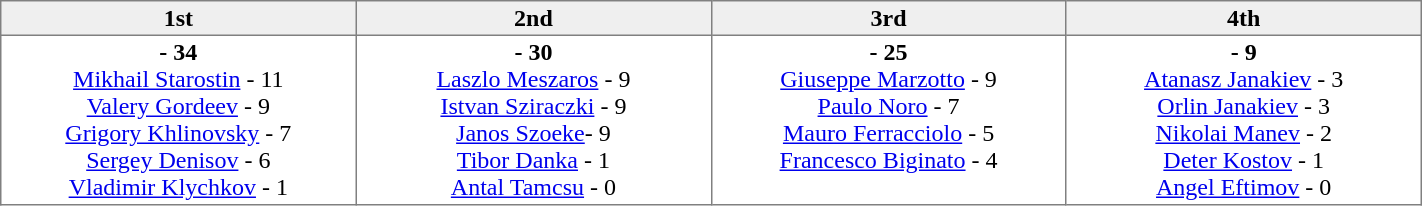<table border=1 cellpadding=2 cellspacing=0 width=75% style="border-collapse:collapse">
<tr align=center style="background:#efefef;">
<th width=20% >1st</th>
<th width=20% >2nd</th>
<th width=20% >3rd</th>
<th width=20%>4th</th>
</tr>
<tr align=center>
<td valign=top ><strong> - 34</strong><br><a href='#'>Mikhail Starostin</a> - 11<br><a href='#'>Valery Gordeev</a> - 9<br><a href='#'>Grigory Khlinovsky</a> - 7<br><a href='#'>Sergey Denisov</a> - 6<br><a href='#'>Vladimir Klychkov</a> - 1</td>
<td valign=top ><strong> - 30</strong><br><a href='#'>Laszlo Meszaros</a> - 9<br><a href='#'>Istvan Sziraczki</a> - 9<br><a href='#'>Janos Szoeke</a>- 9<br><a href='#'>Tibor Danka</a> - 1<br><a href='#'>Antal Tamcsu</a> - 0</td>
<td valign=top ><strong> - 25</strong><br><a href='#'>Giuseppe Marzotto</a> - 9<br><a href='#'>Paulo Noro</a> - 7<br><a href='#'>Mauro Ferracciolo</a> - 5<br><a href='#'>Francesco Biginato</a> - 4</td>
<td valign=top><strong> - 9</strong><br><a href='#'>Atanasz Janakiev</a> - 3<br><a href='#'>Orlin Janakiev</a> - 3<br><a href='#'>Nikolai Manev</a> - 2<br><a href='#'>Deter Kostov</a>  - 1<br><a href='#'>Angel Eftimov</a> - 0</td>
</tr>
</table>
